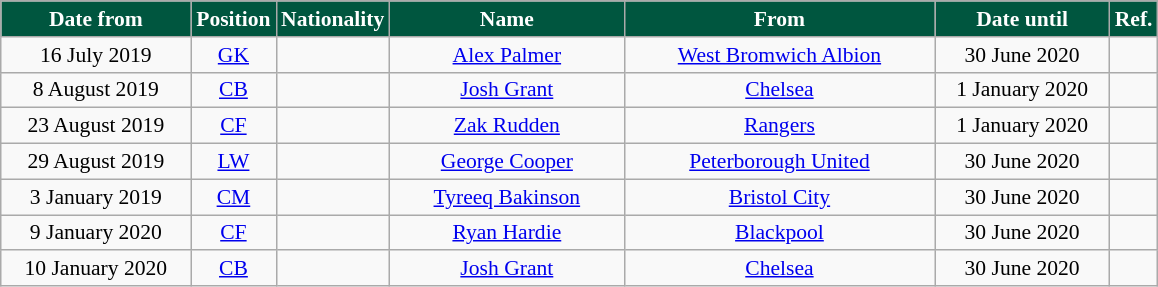<table class="wikitable"  style="text-align:center; font-size:90%; ">
<tr>
<th style="background:#00563F; color:#FFFFFF; width:120px;">Date from</th>
<th style="background:#00563F; color:#FFFFFF; width:50px;">Position</th>
<th style="background:#00563F; color:#FFFFFF; width:50px;">Nationality</th>
<th style="background:#00563F; color:#FFFFFF; width:150px;">Name</th>
<th style="background:#00563F; color:#FFFFFF; width:200px;">From</th>
<th style="background:#00563F; color:#FFFFFF; width:110px;">Date until</th>
<th style="background:#00563F; color:#FFFFFF; width:25px;">Ref.</th>
</tr>
<tr>
<td>16 July 2019</td>
<td><a href='#'>GK</a></td>
<td></td>
<td><a href='#'>Alex Palmer</a></td>
<td> <a href='#'>West Bromwich Albion</a></td>
<td>30 June 2020</td>
<td></td>
</tr>
<tr>
<td>8 August 2019</td>
<td><a href='#'>CB</a></td>
<td></td>
<td><a href='#'>Josh Grant</a></td>
<td> <a href='#'>Chelsea</a></td>
<td>1 January 2020</td>
<td></td>
</tr>
<tr>
<td>23 August 2019</td>
<td><a href='#'>CF</a></td>
<td></td>
<td><a href='#'>Zak Rudden</a></td>
<td> <a href='#'>Rangers</a></td>
<td>1 January 2020</td>
<td></td>
</tr>
<tr>
<td>29 August 2019</td>
<td><a href='#'>LW</a></td>
<td></td>
<td><a href='#'>George Cooper</a></td>
<td> <a href='#'>Peterborough United</a></td>
<td>30 June 2020</td>
<td></td>
</tr>
<tr>
<td>3 January 2019</td>
<td><a href='#'>CM</a></td>
<td></td>
<td><a href='#'>Tyreeq Bakinson</a></td>
<td> <a href='#'>Bristol City</a></td>
<td>30 June 2020</td>
<td></td>
</tr>
<tr>
<td>9 January 2020</td>
<td><a href='#'>CF</a></td>
<td></td>
<td><a href='#'>Ryan Hardie</a></td>
<td> <a href='#'>Blackpool</a></td>
<td>30 June 2020</td>
<td></td>
</tr>
<tr>
<td>10 January 2020</td>
<td><a href='#'>CB</a></td>
<td></td>
<td><a href='#'>Josh Grant</a></td>
<td> <a href='#'>Chelsea</a></td>
<td>30 June 2020</td>
<td></td>
</tr>
</table>
